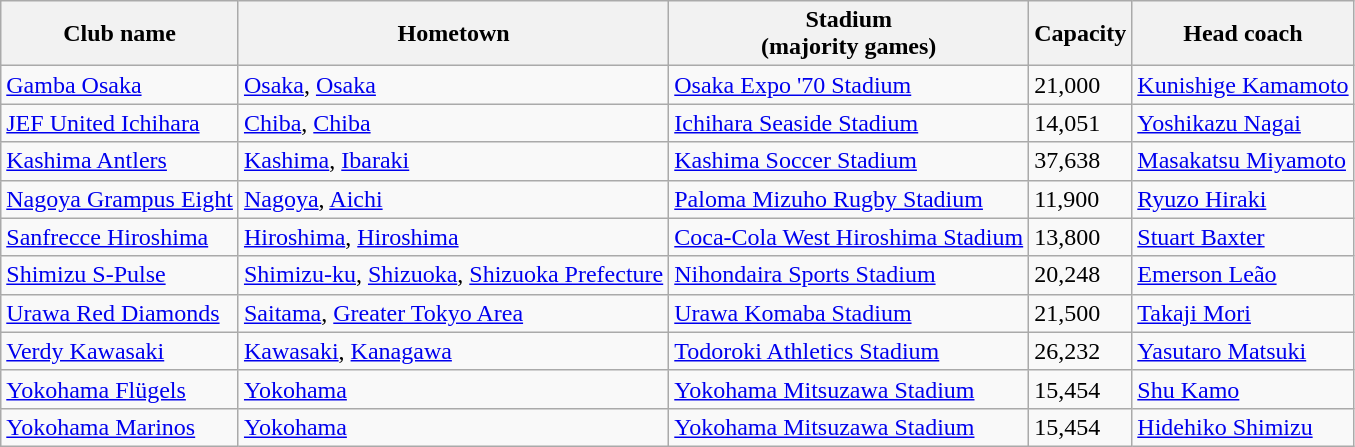<table class="wikitable sortable">
<tr>
<th>Club name</th>
<th>Hometown</th>
<th>Stadium <br> (majority games)</th>
<th>Capacity</th>
<th>Head coach</th>
</tr>
<tr>
<td><a href='#'>Gamba Osaka</a></td>
<td><a href='#'>Osaka</a>, <a href='#'>Osaka</a></td>
<td><a href='#'>Osaka Expo '70 Stadium</a></td>
<td>21,000</td>
<td> <a href='#'>Kunishige Kamamoto</a></td>
</tr>
<tr>
<td><a href='#'>JEF United Ichihara</a></td>
<td><a href='#'>Chiba</a>, <a href='#'>Chiba</a></td>
<td><a href='#'>Ichihara Seaside Stadium</a></td>
<td>14,051</td>
<td> <a href='#'>Yoshikazu Nagai</a></td>
</tr>
<tr>
<td><a href='#'>Kashima Antlers</a></td>
<td><a href='#'>Kashima</a>, <a href='#'>Ibaraki</a></td>
<td><a href='#'>Kashima Soccer Stadium</a></td>
<td>37,638</td>
<td> <a href='#'>Masakatsu Miyamoto</a></td>
</tr>
<tr>
<td><a href='#'>Nagoya Grampus Eight</a></td>
<td><a href='#'>Nagoya</a>, <a href='#'>Aichi</a></td>
<td><a href='#'>Paloma Mizuho Rugby Stadium</a></td>
<td>11,900</td>
<td> <a href='#'>Ryuzo Hiraki</a></td>
</tr>
<tr>
<td><a href='#'>Sanfrecce Hiroshima</a></td>
<td><a href='#'>Hiroshima</a>, <a href='#'>Hiroshima</a></td>
<td><a href='#'>Coca-Cola West Hiroshima Stadium</a></td>
<td>13,800</td>
<td> <a href='#'>Stuart Baxter</a></td>
</tr>
<tr>
<td><a href='#'>Shimizu S-Pulse</a></td>
<td><a href='#'>Shimizu-ku</a>, <a href='#'>Shizuoka</a>, <a href='#'>Shizuoka Prefecture</a></td>
<td><a href='#'>Nihondaira Sports Stadium</a></td>
<td>20,248</td>
<td> <a href='#'>Emerson Leão</a></td>
</tr>
<tr>
<td><a href='#'>Urawa Red Diamonds</a></td>
<td><a href='#'>Saitama</a>, <a href='#'>Greater Tokyo Area</a></td>
<td><a href='#'>Urawa Komaba Stadium</a></td>
<td>21,500</td>
<td> <a href='#'>Takaji Mori</a></td>
</tr>
<tr>
<td><a href='#'>Verdy Kawasaki</a></td>
<td><a href='#'>Kawasaki</a>, <a href='#'>Kanagawa</a></td>
<td><a href='#'>Todoroki Athletics Stadium</a></td>
<td>26,232</td>
<td> <a href='#'>Yasutaro Matsuki</a></td>
</tr>
<tr>
<td><a href='#'>Yokohama Flügels</a></td>
<td><a href='#'>Yokohama</a></td>
<td><a href='#'>Yokohama Mitsuzawa Stadium</a></td>
<td>15,454</td>
<td> <a href='#'>Shu Kamo</a></td>
</tr>
<tr>
<td><a href='#'>Yokohama Marinos</a></td>
<td><a href='#'>Yokohama</a></td>
<td><a href='#'>Yokohama Mitsuzawa Stadium</a></td>
<td>15,454</td>
<td> <a href='#'>Hidehiko Shimizu</a></td>
</tr>
</table>
